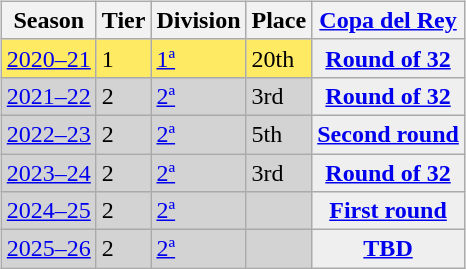<table>
<tr>
<td valign="top" width=0%><br><table class="wikitable">
<tr style="background:#f0f6fa;">
<th>Season</th>
<th>Tier</th>
<th>Division</th>
<th>Place</th>
<th><a href='#'>Copa del Rey</a></th>
</tr>
<tr>
<td style="background:#FFEA64;"><a href='#'>2020–21</a></td>
<td style="background:#FFEA64;">1</td>
<td style="background:#FFEA64;"><a href='#'>1ª</a></td>
<td style="background:#FFEA64;">20th</td>
<th style="background:#efefef;"><a href='#'>Round of 32</a></th>
</tr>
<tr>
<td style="background:#D3D3D3;"><a href='#'>2021–22</a></td>
<td style="background:#D3D3D3;">2</td>
<td style="background:#D3D3D3;"><a href='#'>2ª</a></td>
<td style="background:#D3D3D3;">3rd</td>
<th style="background:#efefef;"><a href='#'>Round of 32</a></th>
</tr>
<tr>
<td style="background:#D3D3D3;"><a href='#'>2022–23</a></td>
<td style="background:#D3D3D3;">2</td>
<td style="background:#D3D3D3;"><a href='#'>2ª</a></td>
<td style="background:#D3D3D3;">5th</td>
<th style="background:#efefef;"><a href='#'>Second round</a></th>
</tr>
<tr>
<td style="background:#D3D3D3;"><a href='#'>2023–24</a></td>
<td style="background:#D3D3D3;">2</td>
<td style="background:#D3D3D3;"><a href='#'>2ª</a></td>
<td style="background:#D3D3D3;">3rd</td>
<th style="background:#efefef;"><a href='#'>Round of 32</a></th>
</tr>
<tr>
<td style="background:#D3D3D3;"><a href='#'>2024–25</a></td>
<td style="background:#D3D3D3;">2</td>
<td style="background:#D3D3D3;"><a href='#'>2ª</a></td>
<td style="background:#D3D3D3;"></td>
<th style="background:#efefef;"><a href='#'>First round</a></th>
</tr>
<tr>
<td style="background:#D3D3D3;"><a href='#'>2025–26</a></td>
<td style="background:#D3D3D3;">2</td>
<td style="background:#D3D3D3;"><a href='#'>2ª</a></td>
<td style="background:#D3D3D3;"></td>
<th style="background:#efefef;"><a href='#'>TBD</a></th>
</tr>
</table>
</td>
</tr>
</table>
